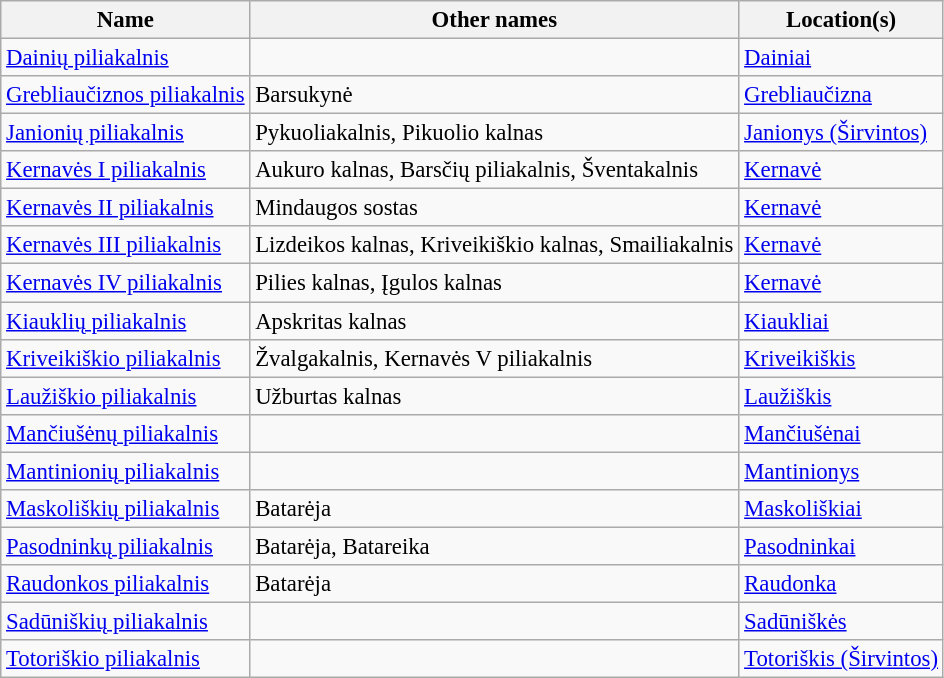<table class="wikitable" style="font-size: 95%;">
<tr>
<th>Name</th>
<th>Other names</th>
<th>Location(s)</th>
</tr>
<tr>
<td><a href='#'>Dainių piliakalnis</a></td>
<td></td>
<td><a href='#'>Dainiai</a></td>
</tr>
<tr>
<td><a href='#'>Grebliaučiznos piliakalnis</a></td>
<td>Barsukynė</td>
<td><a href='#'>Grebliaučizna</a></td>
</tr>
<tr>
<td><a href='#'>Janionių piliakalnis</a></td>
<td>Pykuoliakalnis, Pikuolio kalnas</td>
<td><a href='#'>Janionys (Širvintos)</a></td>
</tr>
<tr>
<td><a href='#'>Kernavės I piliakalnis</a></td>
<td>Aukuro kalnas, Barsčių piliakalnis, Šventakalnis</td>
<td><a href='#'>Kernavė</a></td>
</tr>
<tr>
<td><a href='#'>Kernavės II piliakalnis</a></td>
<td>Mindaugos sostas</td>
<td><a href='#'>Kernavė</a></td>
</tr>
<tr>
<td><a href='#'>Kernavės III piliakalnis</a></td>
<td>Lizdeikos kalnas, Kriveikiškio kalnas, Smailiakalnis</td>
<td><a href='#'>Kernavė</a></td>
</tr>
<tr>
<td><a href='#'>Kernavės IV piliakalnis</a></td>
<td>Pilies kalnas, Įgulos kalnas</td>
<td><a href='#'>Kernavė</a></td>
</tr>
<tr>
<td><a href='#'>Kiauklių piliakalnis</a></td>
<td>Apskritas kalnas</td>
<td><a href='#'>Kiaukliai</a></td>
</tr>
<tr>
<td><a href='#'>Kriveikiškio piliakalnis</a></td>
<td>Žvalgakalnis, Kernavės V piliakalnis</td>
<td><a href='#'>Kriveikiškis</a></td>
</tr>
<tr>
<td><a href='#'>Laužiškio piliakalnis</a></td>
<td>Užburtas kalnas</td>
<td><a href='#'>Laužiškis</a></td>
</tr>
<tr>
<td><a href='#'>Mančiušėnų piliakalnis</a></td>
<td></td>
<td><a href='#'>Mančiušėnai</a></td>
</tr>
<tr>
<td><a href='#'>Mantinionių piliakalnis</a></td>
<td></td>
<td><a href='#'>Mantinionys</a></td>
</tr>
<tr>
<td><a href='#'>Maskoliškių piliakalnis</a></td>
<td>Batarėja</td>
<td><a href='#'>Maskoliškiai</a></td>
</tr>
<tr>
<td><a href='#'>Pasodninkų piliakalnis</a></td>
<td>Batarėja, Batareika</td>
<td><a href='#'>Pasodninkai</a></td>
</tr>
<tr>
<td><a href='#'>Raudonkos piliakalnis</a></td>
<td>Batarėja</td>
<td><a href='#'>Raudonka</a></td>
</tr>
<tr>
<td><a href='#'>Sadūniškių piliakalnis</a></td>
<td></td>
<td><a href='#'>Sadūniškės</a></td>
</tr>
<tr>
<td><a href='#'>Totoriškio piliakalnis</a></td>
<td></td>
<td><a href='#'>Totoriškis (Širvintos)</a></td>
</tr>
</table>
